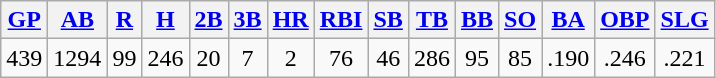<table class="wikitable">
<tr>
<th><a href='#'>GP</a></th>
<th><a href='#'>AB</a></th>
<th><a href='#'>R</a></th>
<th><a href='#'>H</a></th>
<th><a href='#'>2B</a></th>
<th><a href='#'>3B</a></th>
<th><a href='#'>HR</a></th>
<th><a href='#'>RBI</a></th>
<th><a href='#'>SB</a></th>
<th><a href='#'>TB</a></th>
<th><a href='#'>BB</a></th>
<th><a href='#'>SO</a></th>
<th><a href='#'>BA</a></th>
<th><a href='#'>OBP</a></th>
<th><a href='#'>SLG</a></th>
</tr>
<tr align=center>
<td>439</td>
<td>1294</td>
<td>99</td>
<td>246</td>
<td>20</td>
<td>7</td>
<td>2</td>
<td>76</td>
<td>46</td>
<td>286</td>
<td>95</td>
<td>85</td>
<td>.190</td>
<td>.246</td>
<td>.221</td>
</tr>
</table>
